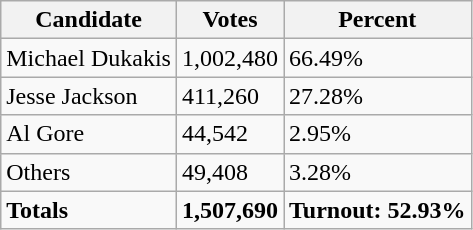<table class="wikitable">
<tr>
<th>Candidate</th>
<th>Votes</th>
<th>Percent</th>
</tr>
<tr>
<td>Michael Dukakis</td>
<td>1,002,480</td>
<td>66.49%</td>
</tr>
<tr>
<td>Jesse Jackson</td>
<td>411,260</td>
<td>27.28%</td>
</tr>
<tr>
<td>Al Gore</td>
<td>44,542</td>
<td>2.95%</td>
</tr>
<tr>
<td>Others</td>
<td>49,408</td>
<td>3.28%</td>
</tr>
<tr>
<td><strong>Totals</strong></td>
<td><strong>1,507,690</strong></td>
<td><strong>Turnout: 52.93%</strong></td>
</tr>
</table>
